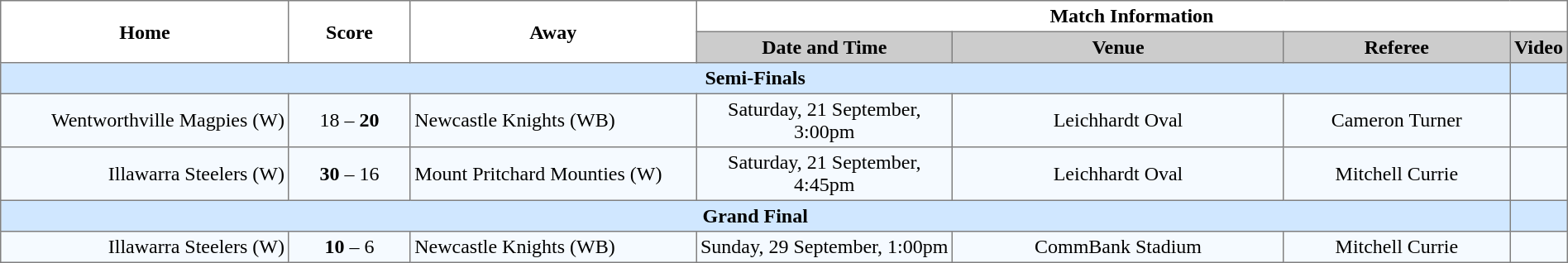<table width="100%" cellspacing="0" cellpadding="3" border="1" style="border-collapse:collapse;  text-align:center;">
<tr>
<th rowspan="2" width="19%">Home</th>
<th rowspan="2" width="8%">Score</th>
<th rowspan="2" width="19%">Away</th>
<th colspan="4">Match Information</th>
</tr>
<tr bgcolor="#CCCCCC">
<th width="17%">Date and Time</th>
<th width="22%">Venue</th>
<th width="50%">Referee</th>
<th>Video</th>
</tr>
<tr style="background:#d0e7ff;">
<td colspan="6"><strong>Semi-Finals</strong></td>
<td></td>
</tr>
<tr style="text-align:center; background:#f5faff;">
<td align="right">Wentworthville Magpies (W) </td>
<td>18 – <strong>20</strong></td>
<td align="left"> Newcastle Knights (WB)</td>
<td>Saturday, 21 September, 3:00pm</td>
<td>Leichhardt Oval</td>
<td>Cameron Turner</td>
<td></td>
</tr>
<tr style="text-align:center; background:#f5faff;">
<td align="right">Illawarra Steelers (W) </td>
<td><strong>30</strong> – 16</td>
<td align="left"> Mount Pritchard Mounties (W)</td>
<td>Saturday, 21 September, 4:45pm</td>
<td>Leichhardt Oval</td>
<td>Mitchell Currie</td>
<td></td>
</tr>
<tr style="background:#d0e7ff;">
<td colspan="6"><strong>Grand Final</strong></td>
<td></td>
</tr>
<tr style="text-align:center; background:#f5faff;">
<td align="right">Illawarra Steelers (W) </td>
<td><strong>10</strong> – 6</td>
<td align="left"> Newcastle Knights (WB)</td>
<td>Sunday, 29 September, 1:00pm</td>
<td>CommBank Stadium</td>
<td>Mitchell Currie</td>
<td></td>
</tr>
</table>
